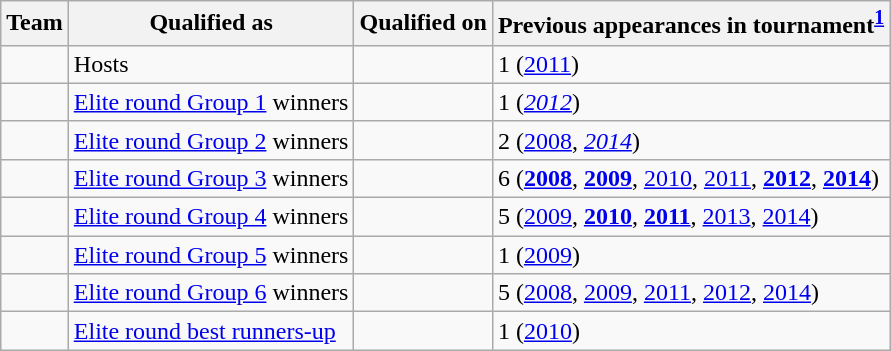<table class="wikitable sortable">
<tr>
<th>Team</th>
<th>Qualified as</th>
<th>Qualified on</th>
<th>Previous appearances in tournament<sup><strong><a href='#'>1</a></strong></sup></th>
</tr>
<tr>
<td><em></em></td>
<td>Hosts</td>
<td></td>
<td>1 (<a href='#'>2011</a>)</td>
</tr>
<tr>
<td></td>
<td><a href='#'>Elite round Group 1</a> winners</td>
<td></td>
<td>1 (<em><a href='#'>2012</a></em>)</td>
</tr>
<tr>
<td></td>
<td><a href='#'>Elite round Group 2</a> winners</td>
<td></td>
<td>2 (<a href='#'>2008</a>, <em><a href='#'>2014</a></em>)</td>
</tr>
<tr>
<td></td>
<td><a href='#'>Elite round Group 3</a> winners</td>
<td></td>
<td>6 (<strong><a href='#'>2008</a></strong>, <strong><a href='#'>2009</a></strong>, <a href='#'>2010</a>, <a href='#'>2011</a>, <strong><a href='#'>2012</a></strong>, <strong><a href='#'>2014</a></strong>)</td>
</tr>
<tr>
<td></td>
<td><a href='#'>Elite round Group 4</a> winners</td>
<td></td>
<td>5 (<a href='#'>2009</a>, <strong><a href='#'>2010</a></strong>, <strong><a href='#'>2011</a></strong>, <a href='#'>2013</a>, <a href='#'>2014</a>)</td>
</tr>
<tr>
<td></td>
<td><a href='#'>Elite round Group 5</a> winners</td>
<td></td>
<td>1 (<a href='#'>2009</a>)</td>
</tr>
<tr>
<td></td>
<td><a href='#'>Elite round Group 6</a> winners</td>
<td></td>
<td>5 (<a href='#'>2008</a>, <a href='#'>2009</a>, <a href='#'>2011</a>, <a href='#'>2012</a>, <a href='#'>2014</a>)</td>
</tr>
<tr>
<td></td>
<td><a href='#'>Elite round best runners-up</a></td>
<td></td>
<td>1 (<a href='#'>2010</a>)</td>
</tr>
</table>
